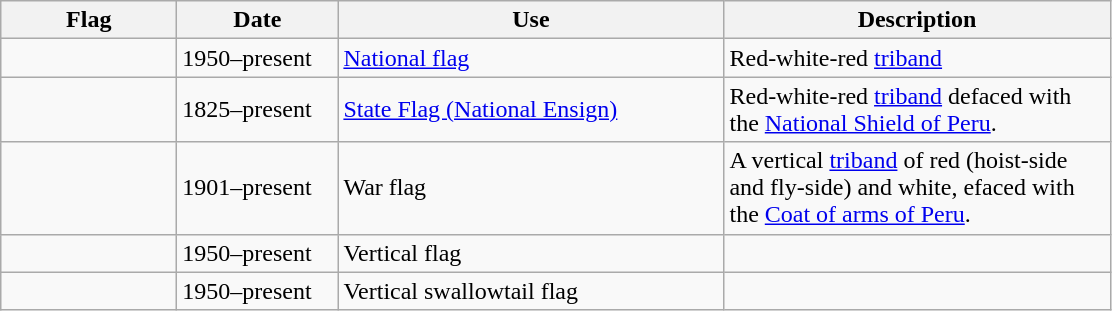<table class="wikitable">
<tr>
<th width="110">Flag</th>
<th width="100">Date</th>
<th width="250">Use</th>
<th width="250">Description</th>
</tr>
<tr>
<td></td>
<td>1950–present</td>
<td><a href='#'>National flag</a></td>
<td>Red-white-red <a href='#'>triband</a></td>
</tr>
<tr>
<td></td>
<td>1825–present</td>
<td><a href='#'>State Flag (National Ensign)</a></td>
<td>Red-white-red <a href='#'>triband</a> defaced with the <a href='#'>National Shield of Peru</a>.</td>
</tr>
<tr>
<td></td>
<td>1901–present</td>
<td>War flag</td>
<td>A vertical <a href='#'>triband</a> of red (hoist-side and fly-side) and white, efaced with the <a href='#'>Coat of arms of Peru</a>.</td>
</tr>
<tr>
<td></td>
<td>1950–present</td>
<td>Vertical flag</td>
<td></td>
</tr>
<tr>
<td></td>
<td>1950–present</td>
<td>Vertical swallowtail flag</td>
<td></td>
</tr>
</table>
